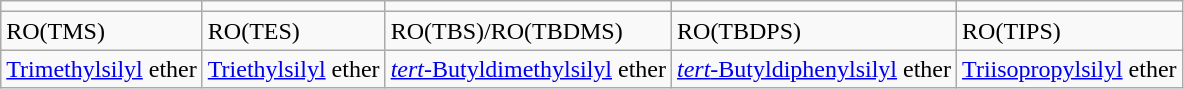<table class="wikitable">
<tr>
<td></td>
<td></td>
<td></td>
<td></td>
<td></td>
</tr>
<tr>
<td>RO(TMS)</td>
<td>RO(TES)</td>
<td>RO(TBS)/RO(TBDMS)</td>
<td>RO(TBDPS)</td>
<td>RO(TIPS)</td>
</tr>
<tr>
<td><a href='#'>Trimethylsilyl</a> ether</td>
<td><a href='#'>Triethylsilyl</a> ether</td>
<td><a href='#'><em>tert</em>-Butyldimethylsilyl</a> ether</td>
<td><a href='#'><em>tert</em>-Butyldiphenylsilyl</a> ether</td>
<td><a href='#'>Triisopropylsilyl</a> ether</td>
</tr>
</table>
